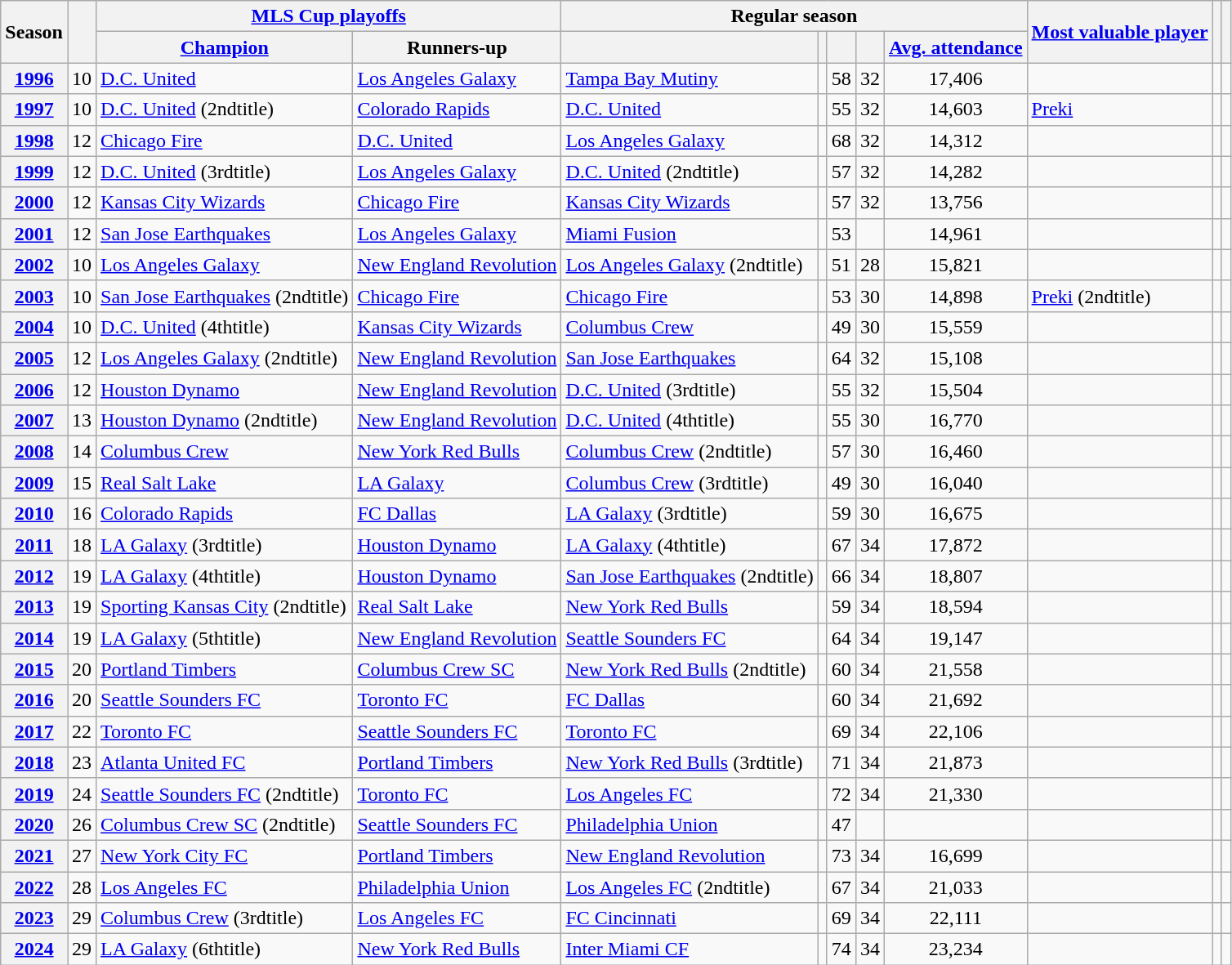<table class="wikitable sortable plainrowheaders">
<tr>
<th scope="col" rowspan="2">Season</th>
<th scope="col" rowspan="2"></th>
<th scope="colgroup" colspan="2"><a href='#'>MLS Cup playoffs</a></th>
<th scope="colgroup" colspan="5">Regular season</th>
<th scope="col" rowspan="2"><a href='#'>Most valuable player</a></th>
<th scope="col" rowspan="2"></th>
<th scope="col" rowspan="2" class="unsortable"></th>
</tr>
<tr>
<th scope="col"><a href='#'>Champion</a></th>
<th scope="col">Runners-up</th>
<th scope="col"></th>
<th scope="col"></th>
<th scope="col"></th>
<th scope="col"></th>
<th scope="col"><a href='#'>Avg. attendance</a></th>
</tr>
<tr>
<th scope="row" style="text-align:center"><strong><a href='#'>1996</a></strong></th>
<td align="center">10</td>
<td><a href='#'>D.C. United</a></td>
<td><a href='#'>Los Angeles Galaxy</a></td>
<td><a href='#'>Tampa Bay Mutiny</a></td>
<td align="center"></td>
<td align="center">58</td>
<td align="center">32</td>
<td align="center">17,406</td>
<td></td>
<td></td>
<td align="center"></td>
</tr>
<tr>
<th scope="row" style="text-align:center"><strong><a href='#'>1997</a></strong></th>
<td align="center">10</td>
<td><a href='#'>D.C. United</a> (2ndtitle)</td>
<td><a href='#'>Colorado Rapids</a></td>
<td><a href='#'>D.C. United</a></td>
<td align="center"></td>
<td align="center">55</td>
<td align="center">32</td>
<td align="center">14,603</td>
<td><a href='#'>Preki</a></td>
<td></td>
<td align="center"></td>
</tr>
<tr>
<th scope="row" style="text-align:center"><strong><a href='#'>1998</a></strong></th>
<td align="center">12</td>
<td><a href='#'>Chicago Fire</a></td>
<td><a href='#'>D.C. United</a></td>
<td><a href='#'>Los Angeles Galaxy</a></td>
<td align="center"></td>
<td align="center">68</td>
<td align="center">32</td>
<td align="center">14,312</td>
<td></td>
<td></td>
<td align="center"></td>
</tr>
<tr>
<th scope="row" style="text-align:center"><strong><a href='#'>1999</a></strong></th>
<td align="center">12</td>
<td><a href='#'>D.C. United</a> (3rdtitle)</td>
<td><a href='#'>Los Angeles Galaxy</a></td>
<td><a href='#'>D.C. United</a> (2ndtitle)</td>
<td align="center"></td>
<td align="center">57</td>
<td align="center">32</td>
<td align="center">14,282</td>
<td></td>
<td></td>
<td align="center"></td>
</tr>
<tr>
<th scope="row" style="text-align:center"><strong><a href='#'>2000</a></strong></th>
<td align="center">12</td>
<td><a href='#'>Kansas City Wizards</a></td>
<td><a href='#'>Chicago Fire</a></td>
<td><a href='#'>Kansas City Wizards</a></td>
<td align="center"></td>
<td align="center">57</td>
<td align="center">32</td>
<td align="center">13,756</td>
<td></td>
<td></td>
<td align="center"></td>
</tr>
<tr>
<th scope="row" style="text-align:center"><strong><a href='#'>2001</a></strong></th>
<td align="center">12</td>
<td><a href='#'>San Jose Earthquakes</a></td>
<td><a href='#'>Los Angeles Galaxy</a></td>
<td><a href='#'>Miami Fusion</a></td>
<td align="center"></td>
<td align="center">53</td>
<td align="center"></td>
<td align="center">14,961</td>
<td></td>
<td></td>
<td align="center"></td>
</tr>
<tr>
<th scope="row" style="text-align:center"><strong><a href='#'>2002</a></strong></th>
<td align="center">10</td>
<td><a href='#'>Los Angeles Galaxy</a></td>
<td><a href='#'>New England Revolution</a></td>
<td><a href='#'>Los Angeles Galaxy</a> (2ndtitle)</td>
<td align="center"></td>
<td align="center">51</td>
<td align="center">28</td>
<td align="center">15,821</td>
<td></td>
<td></td>
<td align="center"></td>
</tr>
<tr>
<th scope="row" style="text-align:center"><strong><a href='#'>2003</a></strong></th>
<td align="center">10</td>
<td><a href='#'>San Jose Earthquakes</a> (2ndtitle)</td>
<td><a href='#'>Chicago Fire</a></td>
<td><a href='#'>Chicago Fire</a></td>
<td align="center"></td>
<td align="center">53</td>
<td align="center">30</td>
<td align="center">14,898</td>
<td><a href='#'>Preki</a> (2ndtitle)</td>
<td></td>
<td align="center"></td>
</tr>
<tr>
<th scope="row" style="text-align:center"><strong><a href='#'>2004</a></strong></th>
<td align="center">10</td>
<td><a href='#'>D.C. United</a> (4thtitle)</td>
<td><a href='#'>Kansas City Wizards</a></td>
<td><a href='#'>Columbus Crew</a></td>
<td align="center"></td>
<td align="center">49</td>
<td align="center">30</td>
<td align="center">15,559</td>
<td></td>
<td></td>
<td align="center"></td>
</tr>
<tr>
<th scope="row" style="text-align:center"><strong><a href='#'>2005</a></strong></th>
<td align="center">12</td>
<td><a href='#'>Los Angeles Galaxy</a> (2ndtitle)</td>
<td><a href='#'>New England Revolution</a></td>
<td><a href='#'>San Jose Earthquakes</a></td>
<td align="center"></td>
<td align="center">64</td>
<td align="center">32</td>
<td align="center">15,108</td>
<td></td>
<td></td>
<td align="center"></td>
</tr>
<tr>
<th scope="row" style="text-align:center"><strong><a href='#'>2006</a></strong></th>
<td align="center">12</td>
<td><a href='#'>Houston Dynamo</a></td>
<td><a href='#'>New England Revolution</a></td>
<td><a href='#'>D.C. United</a> (3rdtitle)</td>
<td align="center"></td>
<td align="center">55</td>
<td align="center">32</td>
<td align="center">15,504</td>
<td></td>
<td></td>
<td align="center"></td>
</tr>
<tr>
<th scope="row" style="text-align:center"><strong><a href='#'>2007</a></strong></th>
<td align="center">13</td>
<td><a href='#'>Houston Dynamo</a> (2ndtitle)</td>
<td><a href='#'>New England Revolution</a></td>
<td><a href='#'>D.C. United</a> (4thtitle)</td>
<td align="center"></td>
<td align="center">55</td>
<td align="center">30</td>
<td align="center">16,770</td>
<td></td>
<td></td>
<td align="center"></td>
</tr>
<tr>
<th scope="row" style="text-align:center"><strong><a href='#'>2008</a></strong></th>
<td align="center">14</td>
<td><a href='#'>Columbus Crew</a></td>
<td><a href='#'>New York Red Bulls</a></td>
<td><a href='#'>Columbus Crew</a> (2ndtitle)</td>
<td align="center"></td>
<td align="center">57</td>
<td align="center">30</td>
<td align="center">16,460</td>
<td></td>
<td></td>
<td align="center"></td>
</tr>
<tr>
<th scope="row" style="text-align:center"><strong><a href='#'>2009</a></strong></th>
<td align="center">15</td>
<td><a href='#'>Real Salt Lake</a></td>
<td><a href='#'>LA Galaxy</a></td>
<td><a href='#'>Columbus Crew</a> (3rdtitle)</td>
<td align="center"></td>
<td align="center">49</td>
<td align="center">30</td>
<td align="center">16,040</td>
<td></td>
<td></td>
<td align="center"></td>
</tr>
<tr>
<th scope="row" style="text-align:center"><strong><a href='#'>2010</a></strong></th>
<td align="center">16</td>
<td><a href='#'>Colorado Rapids</a></td>
<td><a href='#'>FC Dallas</a></td>
<td><a href='#'>LA Galaxy</a> (3rdtitle)</td>
<td align="center"></td>
<td align="center">59</td>
<td align="center">30</td>
<td align="center">16,675</td>
<td></td>
<td></td>
<td align="center"></td>
</tr>
<tr>
<th scope="row" style="text-align:center"><strong><a href='#'>2011</a></strong></th>
<td align="center">18</td>
<td><a href='#'>LA Galaxy</a> (3rdtitle)</td>
<td><a href='#'>Houston Dynamo</a></td>
<td><a href='#'>LA Galaxy</a> (4thtitle)</td>
<td align="center"></td>
<td align="center">67</td>
<td align="center">34</td>
<td align="center">17,872</td>
<td></td>
<td></td>
<td align="center"></td>
</tr>
<tr>
<th scope="row" style="text-align:center"><strong><a href='#'>2012</a></strong></th>
<td align="center">19</td>
<td><a href='#'>LA Galaxy</a> (4thtitle)</td>
<td><a href='#'>Houston Dynamo</a></td>
<td><a href='#'>San Jose Earthquakes</a> (2ndtitle)</td>
<td align="center"></td>
<td align="center">66</td>
<td align="center">34</td>
<td align="center">18,807</td>
<td></td>
<td></td>
<td align="center"></td>
</tr>
<tr>
<th scope="row" style="text-align:center"><strong><a href='#'>2013</a></strong></th>
<td align="center">19</td>
<td><a href='#'>Sporting Kansas City</a> (2ndtitle)</td>
<td><a href='#'>Real Salt Lake</a></td>
<td><a href='#'>New York Red Bulls</a></td>
<td align="center"></td>
<td align="center">59</td>
<td align="center">34</td>
<td align="center">18,594</td>
<td></td>
<td></td>
<td align="center"></td>
</tr>
<tr>
<th scope="row" style="text-align:center"><strong><a href='#'>2014</a></strong></th>
<td align="center">19</td>
<td><a href='#'>LA Galaxy</a> (5thtitle)</td>
<td><a href='#'>New England Revolution</a></td>
<td><a href='#'>Seattle Sounders FC</a></td>
<td align="center"></td>
<td align="center">64</td>
<td align="center">34</td>
<td align="center">19,147</td>
<td></td>
<td></td>
<td align="center"></td>
</tr>
<tr>
<th scope="row" style="text-align:center"><strong><a href='#'>2015</a></strong></th>
<td align="center">20</td>
<td><a href='#'>Portland Timbers</a></td>
<td><a href='#'>Columbus Crew SC</a></td>
<td><a href='#'>New York Red Bulls</a> (2ndtitle)</td>
<td align="center"></td>
<td align="center">60</td>
<td align="center">34</td>
<td align="center">21,558</td>
<td></td>
<td></td>
<td align="center"></td>
</tr>
<tr>
<th scope="row" style="text-align:center"><strong><a href='#'>2016</a></strong></th>
<td align="center">20</td>
<td><a href='#'>Seattle Sounders FC</a></td>
<td><a href='#'>Toronto FC</a></td>
<td><a href='#'>FC Dallas</a></td>
<td align="center"></td>
<td align="center">60</td>
<td align="center">34</td>
<td align="center">21,692</td>
<td></td>
<td></td>
<td align="center"></td>
</tr>
<tr>
<th scope="row" style="text-align:center"><strong><a href='#'>2017</a></strong></th>
<td align="center">22</td>
<td><a href='#'>Toronto FC</a></td>
<td><a href='#'>Seattle Sounders FC</a></td>
<td><a href='#'>Toronto FC</a></td>
<td align="center"></td>
<td align="center">69</td>
<td align="center">34</td>
<td align="center">22,106</td>
<td></td>
<td></td>
<td align="center"></td>
</tr>
<tr>
<th scope="row" style="text-align:center"><strong><a href='#'>2018</a></strong></th>
<td align="center">23</td>
<td><a href='#'>Atlanta United FC</a></td>
<td><a href='#'>Portland Timbers</a></td>
<td><a href='#'>New York Red Bulls</a> (3rdtitle)</td>
<td align="center"></td>
<td align="center">71</td>
<td align="center">34</td>
<td align="center">21,873</td>
<td></td>
<td></td>
<td align="center"></td>
</tr>
<tr>
<th scope="row" style="text-align:center"><strong><a href='#'>2019</a></strong></th>
<td align="center">24</td>
<td><a href='#'>Seattle Sounders FC</a> (2ndtitle)</td>
<td><a href='#'>Toronto FC</a></td>
<td><a href='#'>Los Angeles FC</a></td>
<td align="center"></td>
<td align="center">72</td>
<td align="center">34</td>
<td align="center">21,330</td>
<td></td>
<td></td>
<td align="center"></td>
</tr>
<tr>
<th scope="row" style="text-align:center"><strong><a href='#'>2020</a></strong></th>
<td align="center">26</td>
<td><a href='#'>Columbus Crew SC</a> (2ndtitle)</td>
<td><a href='#'>Seattle Sounders FC</a></td>
<td><a href='#'>Philadelphia Union</a></td>
<td align="center"></td>
<td align="center">47</td>
<td align="center"></td>
<td align="center"></td>
<td></td>
<td></td>
<td align="center"></td>
</tr>
<tr>
<th scope="row" style="text-align:center"><strong><a href='#'>2021</a></strong></th>
<td align="center">27</td>
<td><a href='#'>New York City FC</a></td>
<td><a href='#'>Portland Timbers</a></td>
<td><a href='#'>New England Revolution</a></td>
<td align="center"></td>
<td align="center">73</td>
<td align="center">34</td>
<td align="center">16,699</td>
<td></td>
<td></td>
<td align="center"></td>
</tr>
<tr>
<th scope="row" style="text-align:center"><strong><a href='#'>2022</a></strong></th>
<td align="center">28</td>
<td><a href='#'>Los Angeles FC</a></td>
<td><a href='#'>Philadelphia Union</a></td>
<td><a href='#'>Los Angeles FC</a> (2ndtitle)</td>
<td align="center"></td>
<td align="center">67</td>
<td align="center">34</td>
<td align="center">21,033</td>
<td></td>
<td></td>
<td align="center"></td>
</tr>
<tr>
<th scope="row" style="text-align:center"><strong><a href='#'>2023</a></strong></th>
<td align="center">29</td>
<td><a href='#'>Columbus Crew</a> (3rdtitle)</td>
<td><a href='#'>Los Angeles FC</a></td>
<td><a href='#'>FC Cincinnati</a></td>
<td align="center"></td>
<td align="center">69</td>
<td align="center">34</td>
<td align="center">22,111</td>
<td></td>
<td></td>
<td align="center"></td>
</tr>
<tr>
<th scope="row" style="text-align:center"><strong><a href='#'>2024</a></strong></th>
<td align="center">29</td>
<td><a href='#'>LA Galaxy</a> (6thtitle)</td>
<td><a href='#'>New York Red Bulls</a></td>
<td><a href='#'>Inter Miami CF</a></td>
<td align="center"></td>
<td align="center">74</td>
<td align="center">34</td>
<td align="center">23,234</td>
<td></td>
<td></td>
<td align="center"></td>
</tr>
</table>
